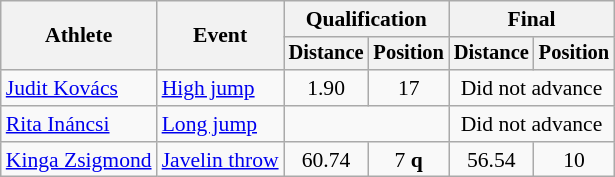<table class="wikitable" style="font-size:90%">
<tr>
<th rowspan="2">Athlete</th>
<th rowspan="2">Event</th>
<th colspan="2">Qualification</th>
<th colspan="2">Final</th>
</tr>
<tr style="font-size:95%">
<th>Distance</th>
<th>Position</th>
<th>Distance</th>
<th>Position</th>
</tr>
<tr align=center>
<td align=left><a href='#'>Judit Kovács</a></td>
<td align=left><a href='#'>High jump</a></td>
<td>1.90</td>
<td>17</td>
<td colspan=2>Did not advance</td>
</tr>
<tr align=center>
<td align=left><a href='#'>Rita Ináncsi</a></td>
<td align=left><a href='#'>Long jump</a></td>
<td colspan=2></td>
<td colspan=2>Did not advance</td>
</tr>
<tr align=center>
<td align=left><a href='#'>Kinga Zsigmond</a></td>
<td align=left><a href='#'>Javelin throw</a></td>
<td>60.74</td>
<td>7 <strong>q</strong></td>
<td>56.54</td>
<td>10</td>
</tr>
</table>
